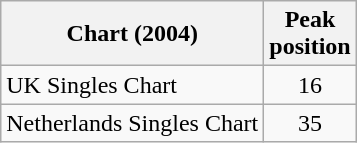<table class="wikitable sortable">
<tr>
<th>Chart (2004)</th>
<th>Peak<br>position</th>
</tr>
<tr>
<td>UK Singles Chart</td>
<td align="center">16</td>
</tr>
<tr>
<td>Netherlands Singles Chart</td>
<td align="center">35</td>
</tr>
</table>
